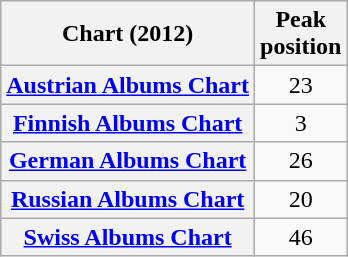<table class="wikitable sortable plainrowheaders">
<tr>
<th scope="col">Chart (2012)</th>
<th scope="col">Peak<br>position</th>
</tr>
<tr>
<th scope="row"><a href='#'>Austrian Albums Chart</a></th>
<td style="text-align:center;">23</td>
</tr>
<tr>
<th scope="row"><a href='#'>Finnish Albums Chart</a></th>
<td style="text-align:center;">3</td>
</tr>
<tr>
<th scope="row"><a href='#'>German Albums Chart</a></th>
<td style="text-align:center;">26</td>
</tr>
<tr>
<th scope="row"><a href='#'>Russian Albums Chart</a></th>
<td style="text-align:center;">20</td>
</tr>
<tr>
<th scope="row"><a href='#'>Swiss Albums Chart</a></th>
<td style="text-align:center;">46</td>
</tr>
</table>
